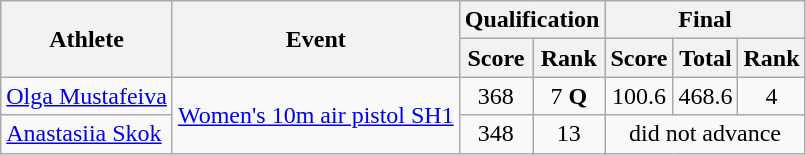<table class=wikitable>
<tr>
<th rowspan="2">Athlete</th>
<th rowspan="2">Event</th>
<th colspan="2">Qualification</th>
<th colspan="3">Final</th>
</tr>
<tr>
<th>Score</th>
<th>Rank</th>
<th>Score</th>
<th>Total</th>
<th>Rank</th>
</tr>
<tr>
<td><a href='#'>Olga Mustafeiva</a></td>
<td rowspan="2"><a href='#'>Women's 10m air pistol SH1</a></td>
<td align=center>368</td>
<td align=center>7 <strong>Q</strong></td>
<td align=center>100.6</td>
<td align=center>468.6</td>
<td align=center>4</td>
</tr>
<tr>
<td><a href='#'>Anastasiia Skok</a></td>
<td align=center>348</td>
<td align=center>13</td>
<td align=center colspan="3">did not advance</td>
</tr>
</table>
